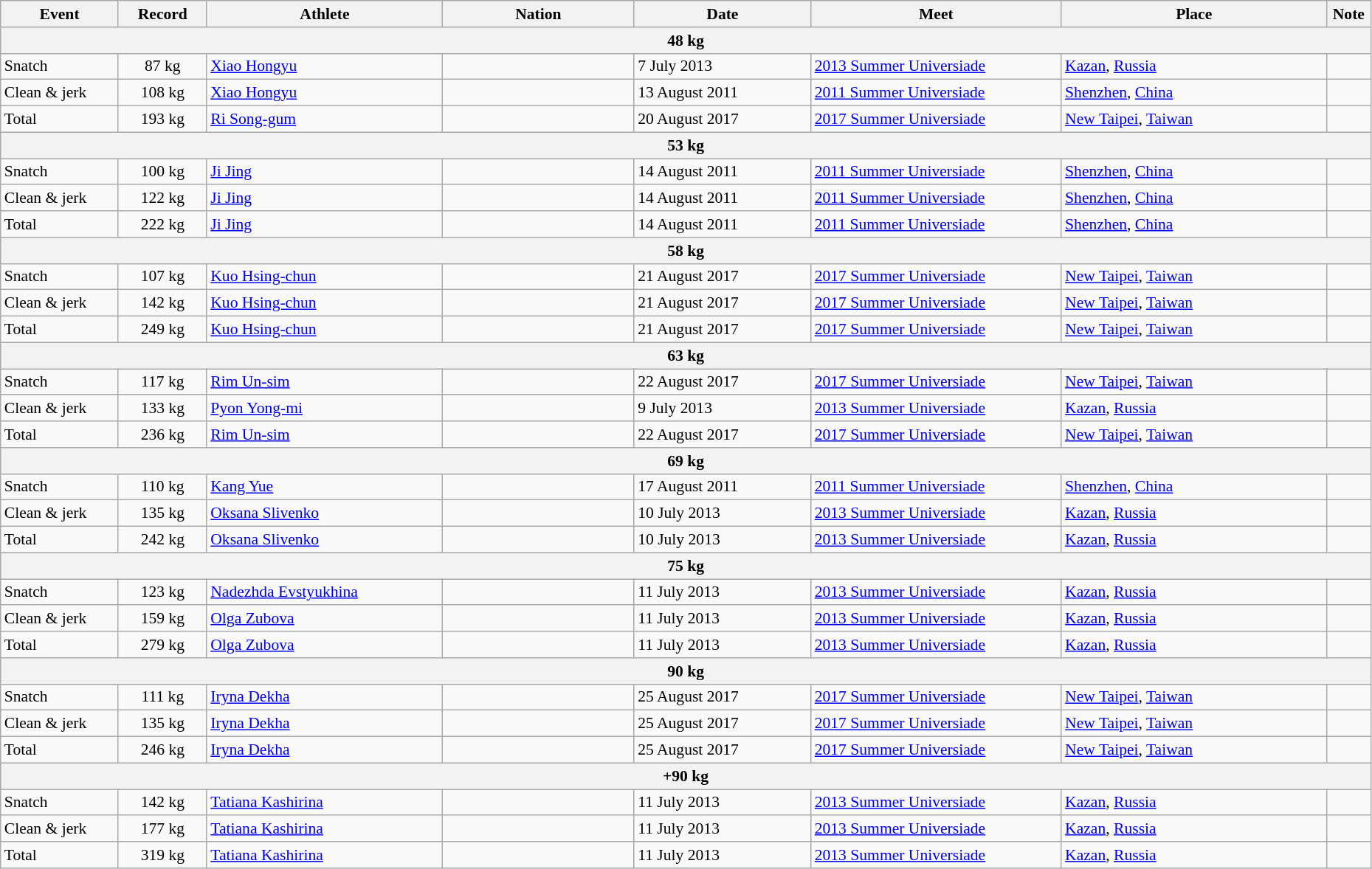<table class="wikitable" style="font-size:90%; width: 98%;">
<tr>
<th width=8%>Event</th>
<th width=6%>Record</th>
<th width=16%>Athlete</th>
<th width=13%>Nation</th>
<th width=12%>Date</th>
<th width=17%>Meet</th>
<th width=18%>Place</th>
<th width=3%>Note</th>
</tr>
<tr bgcolor="#DDDDDD">
<th colspan="8">48 kg</th>
</tr>
<tr>
<td>Snatch</td>
<td align="center">87 kg</td>
<td><a href='#'>Xiao Hongyu</a></td>
<td></td>
<td>7 July 2013</td>
<td><a href='#'>2013 Summer Universiade</a></td>
<td> <a href='#'>Kazan</a>, <a href='#'>Russia</a></td>
<td></td>
</tr>
<tr>
<td>Clean & jerk</td>
<td align="center">108 kg</td>
<td><a href='#'>Xiao Hongyu</a></td>
<td></td>
<td>13 August 2011</td>
<td><a href='#'>2011 Summer Universiade</a></td>
<td> <a href='#'>Shenzhen</a>, <a href='#'>China</a></td>
<td></td>
</tr>
<tr>
<td>Total</td>
<td align="center">193 kg</td>
<td><a href='#'>Ri Song-gum</a></td>
<td></td>
<td>20 August 2017</td>
<td><a href='#'>2017 Summer Universiade</a></td>
<td> <a href='#'>New Taipei</a>, <a href='#'>Taiwan</a></td>
<td></td>
</tr>
<tr bgcolor="#DDDDDD">
<th colspan="8">53 kg</th>
</tr>
<tr>
<td>Snatch</td>
<td align="center">100 kg</td>
<td><a href='#'>Ji Jing</a></td>
<td></td>
<td>14 August 2011</td>
<td><a href='#'>2011 Summer Universiade</a></td>
<td> <a href='#'>Shenzhen</a>, <a href='#'>China</a></td>
<td></td>
</tr>
<tr>
<td>Clean & jerk</td>
<td align="center">122 kg</td>
<td><a href='#'>Ji Jing</a></td>
<td></td>
<td>14 August 2011</td>
<td><a href='#'>2011 Summer Universiade</a></td>
<td> <a href='#'>Shenzhen</a>, <a href='#'>China</a></td>
<td></td>
</tr>
<tr>
<td>Total</td>
<td align="center">222 kg</td>
<td><a href='#'>Ji Jing</a></td>
<td></td>
<td>14 August 2011</td>
<td><a href='#'>2011 Summer Universiade</a></td>
<td> <a href='#'>Shenzhen</a>, <a href='#'>China</a></td>
<td></td>
</tr>
<tr bgcolor="#DDDDDD">
<th colspan="8">58 kg</th>
</tr>
<tr>
<td>Snatch</td>
<td align="center">107 kg</td>
<td><a href='#'>Kuo Hsing-chun</a></td>
<td></td>
<td>21 August 2017</td>
<td><a href='#'>2017 Summer Universiade</a></td>
<td> <a href='#'>New Taipei</a>, <a href='#'>Taiwan</a></td>
<td></td>
</tr>
<tr>
<td>Clean & jerk</td>
<td align="center">142 kg</td>
<td><a href='#'>Kuo Hsing-chun</a></td>
<td></td>
<td>21 August 2017</td>
<td><a href='#'>2017 Summer Universiade</a></td>
<td> <a href='#'>New Taipei</a>, <a href='#'>Taiwan</a></td>
<td></td>
</tr>
<tr>
<td>Total</td>
<td align="center">249 kg</td>
<td><a href='#'>Kuo Hsing-chun</a></td>
<td></td>
<td>21 August 2017</td>
<td><a href='#'>2017 Summer Universiade</a></td>
<td> <a href='#'>New Taipei</a>, <a href='#'>Taiwan</a></td>
<td></td>
</tr>
<tr bgcolor="#DDDDDD">
<th colspan="8">63 kg</th>
</tr>
<tr>
<td>Snatch</td>
<td align="center">117 kg</td>
<td><a href='#'>Rim Un-sim</a></td>
<td></td>
<td>22 August 2017</td>
<td><a href='#'>2017 Summer Universiade</a></td>
<td> <a href='#'>New Taipei</a>, <a href='#'>Taiwan</a></td>
<td></td>
</tr>
<tr>
<td>Clean & jerk</td>
<td align="center">133 kg</td>
<td><a href='#'>Pyon Yong-mi</a></td>
<td></td>
<td>9 July 2013</td>
<td><a href='#'>2013 Summer Universiade</a></td>
<td> <a href='#'>Kazan</a>, <a href='#'>Russia</a></td>
<td></td>
</tr>
<tr>
<td>Total</td>
<td align="center">236 kg</td>
<td><a href='#'>Rim Un-sim</a></td>
<td></td>
<td>22 August 2017</td>
<td><a href='#'>2017 Summer Universiade</a></td>
<td> <a href='#'>New Taipei</a>, <a href='#'>Taiwan</a></td>
<td></td>
</tr>
<tr bgcolor="#DDDDDD">
<th colspan="8">69 kg</th>
</tr>
<tr>
<td>Snatch</td>
<td align="center">110 kg</td>
<td><a href='#'>Kang Yue</a></td>
<td></td>
<td>17 August 2011</td>
<td><a href='#'>2011 Summer Universiade</a></td>
<td> <a href='#'>Shenzhen</a>, <a href='#'>China</a></td>
<td></td>
</tr>
<tr>
<td>Clean & jerk</td>
<td align="center">135 kg</td>
<td><a href='#'>Oksana Slivenko</a></td>
<td></td>
<td>10 July 2013</td>
<td><a href='#'>2013 Summer Universiade</a></td>
<td> <a href='#'>Kazan</a>, <a href='#'>Russia</a></td>
<td></td>
</tr>
<tr>
<td>Total</td>
<td align="center">242 kg</td>
<td><a href='#'>Oksana Slivenko</a></td>
<td></td>
<td>10 July 2013</td>
<td><a href='#'>2013 Summer Universiade</a></td>
<td> <a href='#'>Kazan</a>, <a href='#'>Russia</a></td>
<td></td>
</tr>
<tr bgcolor="#DDDDDD">
<th colspan="8">75 kg</th>
</tr>
<tr>
<td>Snatch</td>
<td align="center">123 kg</td>
<td><a href='#'>Nadezhda Evstyukhina</a></td>
<td></td>
<td>11 July 2013</td>
<td><a href='#'>2013 Summer Universiade</a></td>
<td> <a href='#'>Kazan</a>, <a href='#'>Russia</a></td>
<td></td>
</tr>
<tr>
<td>Clean & jerk</td>
<td align="center">159 kg</td>
<td><a href='#'>Olga Zubova</a></td>
<td></td>
<td>11 July 2013</td>
<td><a href='#'>2013 Summer Universiade</a></td>
<td> <a href='#'>Kazan</a>, <a href='#'>Russia</a></td>
<td></td>
</tr>
<tr>
<td>Total</td>
<td align="center">279 kg</td>
<td><a href='#'>Olga Zubova</a></td>
<td></td>
<td>11 July 2013</td>
<td><a href='#'>2013 Summer Universiade</a></td>
<td> <a href='#'>Kazan</a>, <a href='#'>Russia</a></td>
<td></td>
</tr>
<tr bgcolor="#DDDDDD">
<th colspan="8">90 kg</th>
</tr>
<tr>
<td>Snatch</td>
<td align="center">111 kg</td>
<td><a href='#'>Iryna Dekha</a></td>
<td></td>
<td>25 August 2017</td>
<td><a href='#'>2017 Summer Universiade</a></td>
<td> <a href='#'>New Taipei</a>, <a href='#'>Taiwan</a></td>
<td></td>
</tr>
<tr>
<td>Clean & jerk</td>
<td align="center">135 kg</td>
<td><a href='#'>Iryna Dekha</a></td>
<td></td>
<td>25 August 2017</td>
<td><a href='#'>2017 Summer Universiade</a></td>
<td> <a href='#'>New Taipei</a>, <a href='#'>Taiwan</a></td>
<td></td>
</tr>
<tr>
<td>Total</td>
<td align="center">246 kg</td>
<td><a href='#'>Iryna Dekha</a></td>
<td></td>
<td>25 August 2017</td>
<td><a href='#'>2017 Summer Universiade</a></td>
<td> <a href='#'>New Taipei</a>, <a href='#'>Taiwan</a></td>
<td></td>
</tr>
<tr bgcolor="#DDDDDD">
<th colspan="8">+90 kg</th>
</tr>
<tr>
<td>Snatch</td>
<td align="center">142 kg</td>
<td><a href='#'>Tatiana Kashirina</a></td>
<td></td>
<td>11 July 2013</td>
<td><a href='#'>2013 Summer Universiade</a></td>
<td> <a href='#'>Kazan</a>, <a href='#'>Russia</a></td>
<td></td>
</tr>
<tr>
<td>Clean & jerk</td>
<td align="center">177 kg</td>
<td><a href='#'>Tatiana Kashirina</a></td>
<td></td>
<td>11 July 2013</td>
<td><a href='#'>2013 Summer Universiade</a></td>
<td> <a href='#'>Kazan</a>, <a href='#'>Russia</a></td>
<td></td>
</tr>
<tr>
<td>Total</td>
<td align="center">319 kg</td>
<td><a href='#'>Tatiana Kashirina</a></td>
<td></td>
<td>11 July 2013</td>
<td><a href='#'>2013 Summer Universiade</a></td>
<td> <a href='#'>Kazan</a>, <a href='#'>Russia</a></td>
<td></td>
</tr>
</table>
